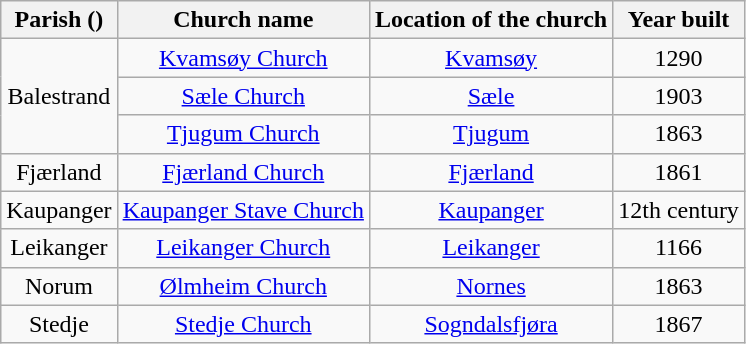<table class="wikitable" style="text-align:center">
<tr>
<th>Parish ()</th>
<th>Church name</th>
<th>Location of the church</th>
<th>Year built</th>
</tr>
<tr>
<td rowspan="3">Balestrand</td>
<td><a href='#'>Kvamsøy Church</a></td>
<td><a href='#'>Kvamsøy</a></td>
<td>1290</td>
</tr>
<tr>
<td><a href='#'>Sæle Church</a></td>
<td><a href='#'>Sæle</a></td>
<td>1903</td>
</tr>
<tr>
<td><a href='#'>Tjugum Church</a></td>
<td><a href='#'>Tjugum</a></td>
<td>1863</td>
</tr>
<tr>
<td>Fjærland</td>
<td><a href='#'>Fjærland Church</a></td>
<td><a href='#'>Fjærland</a></td>
<td>1861</td>
</tr>
<tr>
<td>Kaupanger</td>
<td><a href='#'>Kaupanger Stave Church</a></td>
<td><a href='#'>Kaupanger</a></td>
<td>12th century</td>
</tr>
<tr>
<td>Leikanger</td>
<td><a href='#'>Leikanger Church</a></td>
<td><a href='#'>Leikanger</a></td>
<td>1166</td>
</tr>
<tr>
<td>Norum</td>
<td><a href='#'>Ølmheim Church</a></td>
<td><a href='#'>Nornes</a></td>
<td>1863</td>
</tr>
<tr>
<td>Stedje</td>
<td><a href='#'>Stedje Church</a></td>
<td><a href='#'>Sogndalsfjøra</a></td>
<td>1867</td>
</tr>
</table>
